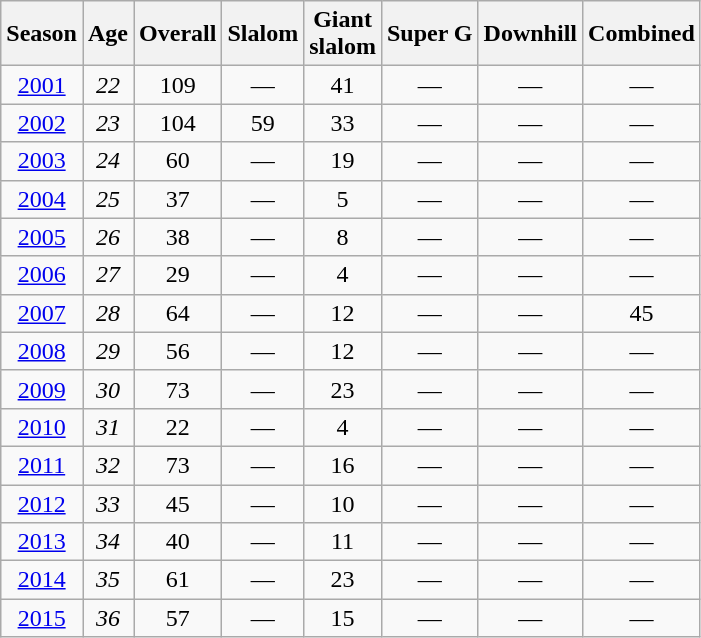<table class=wikitable style="text-align:center">
<tr>
<th>Season</th>
<th>Age</th>
<th>Overall</th>
<th>Slalom</th>
<th>Giant<br>slalom</th>
<th>Super G</th>
<th>Downhill</th>
<th>Combined</th>
</tr>
<tr>
<td><a href='#'>2001</a></td>
<td><em>22</em></td>
<td>109</td>
<td>—</td>
<td>41</td>
<td>—</td>
<td>—</td>
<td>—</td>
</tr>
<tr>
<td><a href='#'>2002</a></td>
<td><em>23</em></td>
<td>104</td>
<td>59</td>
<td>33</td>
<td>—</td>
<td>—</td>
<td>—</td>
</tr>
<tr>
<td><a href='#'>2003</a></td>
<td><em>24</em></td>
<td>60</td>
<td>—</td>
<td>19</td>
<td>—</td>
<td>—</td>
<td>—</td>
</tr>
<tr>
<td><a href='#'>2004</a></td>
<td><em>25</em></td>
<td>37</td>
<td>—</td>
<td>5</td>
<td>—</td>
<td>—</td>
<td>—</td>
</tr>
<tr>
<td><a href='#'>2005</a></td>
<td><em>26</em></td>
<td>38</td>
<td>—</td>
<td>8</td>
<td>—</td>
<td>—</td>
<td>—</td>
</tr>
<tr>
<td><a href='#'>2006</a></td>
<td><em>27</em></td>
<td>29</td>
<td>—</td>
<td>4</td>
<td>—</td>
<td>—</td>
<td>—</td>
</tr>
<tr>
<td><a href='#'>2007</a></td>
<td><em>28</em></td>
<td>64</td>
<td>—</td>
<td>12</td>
<td>—</td>
<td>—</td>
<td>45</td>
</tr>
<tr>
<td><a href='#'>2008</a></td>
<td><em>29</em></td>
<td>56</td>
<td>—</td>
<td>12</td>
<td>—</td>
<td>—</td>
<td>—</td>
</tr>
<tr>
<td><a href='#'>2009</a></td>
<td><em>30</em></td>
<td>73</td>
<td>—</td>
<td>23</td>
<td>—</td>
<td>—</td>
<td>—</td>
</tr>
<tr>
<td><a href='#'>2010</a></td>
<td><em>31</em></td>
<td>22</td>
<td>—</td>
<td>4</td>
<td>—</td>
<td>—</td>
<td>—</td>
</tr>
<tr>
<td><a href='#'>2011</a></td>
<td><em>32</em></td>
<td>73</td>
<td>—</td>
<td>16</td>
<td>—</td>
<td>—</td>
<td>—</td>
</tr>
<tr>
<td><a href='#'>2012</a></td>
<td><em>33</em></td>
<td>45</td>
<td>—</td>
<td>10</td>
<td>—</td>
<td>—</td>
<td>—</td>
</tr>
<tr>
<td><a href='#'>2013</a></td>
<td><em>34</em></td>
<td>40</td>
<td>—</td>
<td>11</td>
<td>—</td>
<td>—</td>
<td>—</td>
</tr>
<tr>
<td><a href='#'>2014</a></td>
<td><em>35</em></td>
<td>61</td>
<td>—</td>
<td>23</td>
<td>—</td>
<td>—</td>
<td>—</td>
</tr>
<tr>
<td><a href='#'>2015</a></td>
<td><em>36</em></td>
<td>57</td>
<td>—</td>
<td>15</td>
<td>—</td>
<td>—</td>
<td>—</td>
</tr>
</table>
